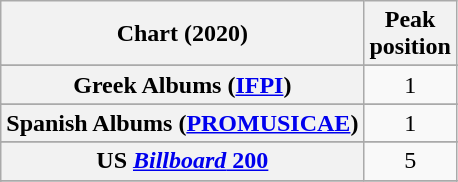<table class="wikitable sortable plainrowheaders" style="text-align:center">
<tr>
<th scope="col">Chart (2020)</th>
<th scope="col">Peak<br>position</th>
</tr>
<tr>
</tr>
<tr>
</tr>
<tr>
</tr>
<tr>
</tr>
<tr>
</tr>
<tr>
</tr>
<tr>
</tr>
<tr>
</tr>
<tr>
</tr>
<tr>
</tr>
<tr>
</tr>
<tr>
</tr>
<tr>
<th scope="row">Greek Albums (<a href='#'>IFPI</a>)</th>
<td>1</td>
</tr>
<tr>
</tr>
<tr>
</tr>
<tr>
</tr>
<tr>
</tr>
<tr>
</tr>
<tr>
</tr>
<tr>
</tr>
<tr>
</tr>
<tr>
</tr>
<tr>
<th scope="row">Spanish Albums (<a href='#'>PROMUSICAE</a>)</th>
<td>1</td>
</tr>
<tr>
</tr>
<tr>
</tr>
<tr>
</tr>
<tr>
</tr>
<tr>
<th scope="row">US <a href='#'><em>Billboard</em> 200</a></th>
<td>5</td>
</tr>
<tr>
</tr>
<tr>
</tr>
<tr>
</tr>
</table>
